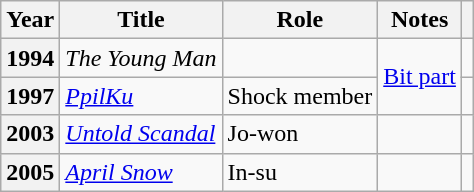<table class="wikitable plainrowheaders sortable">
<tr>
<th scope="col">Year</th>
<th scope="col">Title</th>
<th scope="col">Role</th>
<th scope="col" class="unsortable">Notes</th>
<th scope="col" class="unsortable"></th>
</tr>
<tr>
<th scope="row">1994</th>
<td><em>The Young Man</em></td>
<td></td>
<td rowspan="2"><a href='#'>Bit part</a></td>
<td></td>
</tr>
<tr>
<th scope="row">1997</th>
<td><em><a href='#'>PpilKu</a></em></td>
<td>Shock member</td>
<td></td>
</tr>
<tr>
<th scope="row">2003</th>
<td><em><a href='#'>Untold Scandal</a></em></td>
<td>Jo-won</td>
<td></td>
<td></td>
</tr>
<tr>
<th scope="row">2005</th>
<td><em><a href='#'>April Snow</a></em></td>
<td>In-su</td>
<td></td>
<td></td>
</tr>
</table>
